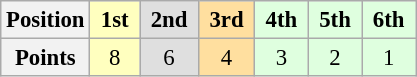<table class="wikitable" style="font-size:95%; text-align:center">
<tr>
<th>Position</th>
<th style="background:#ffffbf;"> 1st </th>
<th style="background:#dfdfdf;"> 2nd </th>
<th style="background:#ffdf9f;"> 3rd </th>
<th style="background:#dfffdf;"> 4th </th>
<th style="background:#dfffdf;"> 5th </th>
<th style="background:#dfffdf;"> 6th </th>
</tr>
<tr>
<th>Points</th>
<td style="background:#ffffbf;">8</td>
<td style="background:#dfdfdf;">6</td>
<td style="background:#ffdf9f;">4</td>
<td style="background:#dfffdf;">3</td>
<td style="background:#dfffdf;">2</td>
<td style="background:#dfffdf;">1</td>
</tr>
</table>
